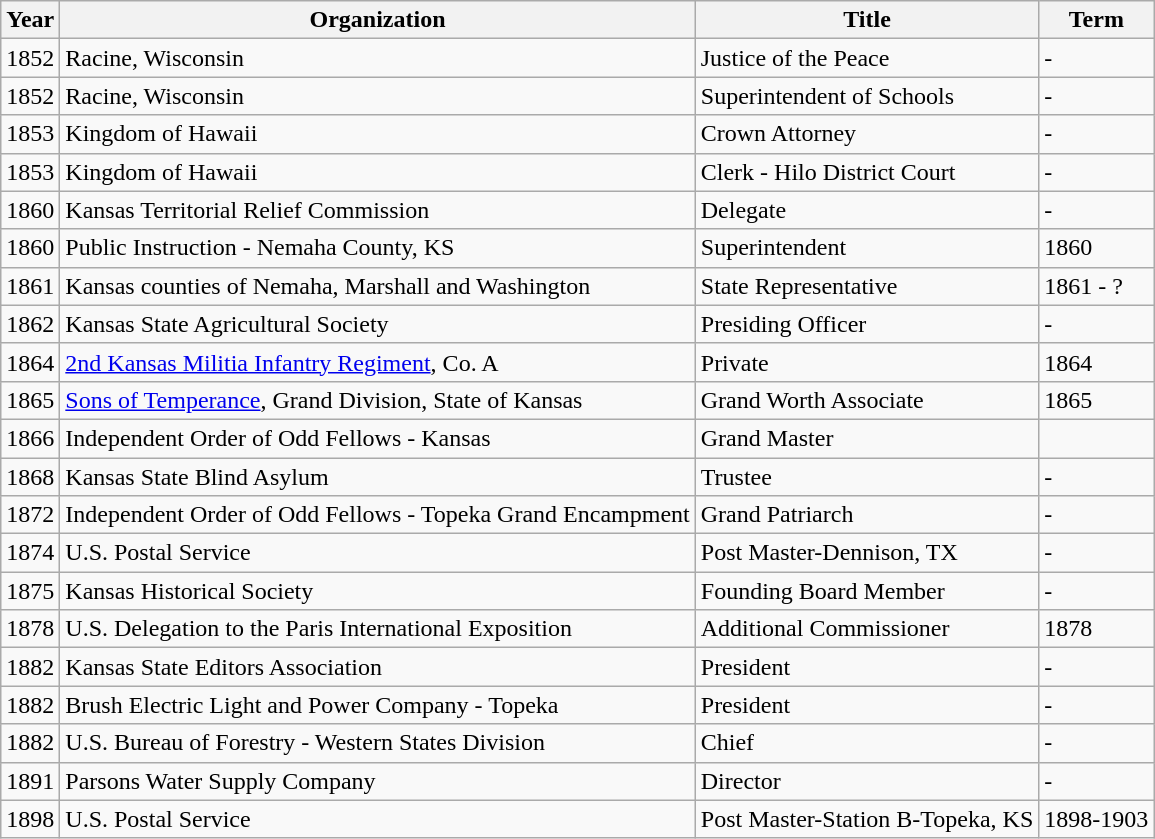<table class="wikitable">
<tr>
<th>Year</th>
<th>Organization</th>
<th>Title</th>
<th>Term</th>
</tr>
<tr>
<td>1852</td>
<td>Racine, Wisconsin</td>
<td>Justice of the Peace</td>
<td>-</td>
</tr>
<tr>
<td>1852</td>
<td>Racine, Wisconsin</td>
<td>Superintendent of Schools</td>
<td>-</td>
</tr>
<tr>
<td>1853</td>
<td>Kingdom of Hawaii</td>
<td>Crown Attorney</td>
<td>-</td>
</tr>
<tr>
<td>1853</td>
<td>Kingdom of Hawaii</td>
<td>Clerk - Hilo District Court</td>
<td>-</td>
</tr>
<tr>
<td>1860</td>
<td>Kansas Territorial Relief Commission</td>
<td>Delegate</td>
<td>-</td>
</tr>
<tr>
<td>1860</td>
<td>Public Instruction - Nemaha County, KS</td>
<td>Superintendent</td>
<td>1860</td>
</tr>
<tr>
<td>1861</td>
<td>Kansas counties of Nemaha, Marshall and Washington</td>
<td>State Representative</td>
<td>1861 - ?</td>
</tr>
<tr>
<td>1862</td>
<td>Kansas State Agricultural Society</td>
<td>Presiding Officer</td>
<td>-</td>
</tr>
<tr>
<td>1864</td>
<td><a href='#'>2nd Kansas Militia Infantry Regiment</a>, Co. A</td>
<td>Private</td>
<td>1864</td>
</tr>
<tr>
<td>1865</td>
<td><a href='#'>Sons of Temperance</a>, Grand Division, State of Kansas</td>
<td>Grand Worth Associate</td>
<td>1865</td>
</tr>
<tr>
<td>1866</td>
<td>Independent Order of Odd Fellows - Kansas</td>
<td>Grand Master</td>
<td></td>
</tr>
<tr>
<td>1868</td>
<td>Kansas State Blind Asylum</td>
<td>Trustee</td>
<td>-</td>
</tr>
<tr>
<td>1872</td>
<td>Independent Order of Odd Fellows - Topeka Grand Encampment</td>
<td>Grand Patriarch</td>
<td>-</td>
</tr>
<tr>
<td>1874</td>
<td>U.S. Postal Service</td>
<td>Post Master-Dennison, TX</td>
<td>-</td>
</tr>
<tr>
<td>1875</td>
<td>Kansas Historical Society</td>
<td>Founding Board Member</td>
<td>-</td>
</tr>
<tr>
<td>1878</td>
<td>U.S. Delegation to the Paris International Exposition</td>
<td>Additional Commissioner</td>
<td>1878</td>
</tr>
<tr>
<td>1882</td>
<td>Kansas State Editors Association</td>
<td>President</td>
<td>-</td>
</tr>
<tr>
<td>1882</td>
<td>Brush Electric Light and Power Company - Topeka</td>
<td>President</td>
<td>-</td>
</tr>
<tr>
<td>1882</td>
<td>U.S. Bureau of Forestry - Western States Division</td>
<td>Chief</td>
<td>-</td>
</tr>
<tr>
<td>1891</td>
<td>Parsons Water Supply Company</td>
<td>Director</td>
<td>-</td>
</tr>
<tr>
<td>1898</td>
<td>U.S. Postal Service</td>
<td>Post Master-Station B-Topeka, KS</td>
<td>1898-1903</td>
</tr>
</table>
